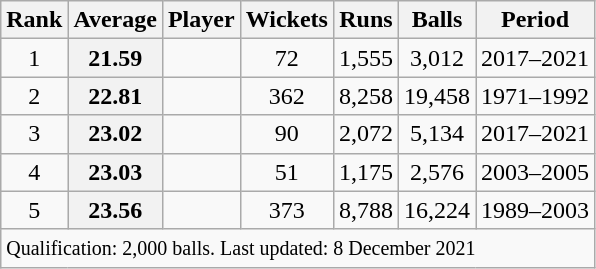<table class="wikitable plainrowheaders sortable">
<tr>
<th scope="col">Rank</th>
<th scope="col">Average</th>
<th scope="col">Player</th>
<th scope="col">Wickets</th>
<th scope="col">Runs</th>
<th scope="col">Balls</th>
<th scope="col">Period</th>
</tr>
<tr>
<td align="center">1</td>
<th scope="row" style="text-align:center;">21.59</th>
<td> </td>
<td align="center">72</td>
<td align="center">1,555</td>
<td align="center">3,012</td>
<td>2017–2021</td>
</tr>
<tr>
<td align="center">2</td>
<th scope="row" style="text-align:center;">22.81</th>
<td></td>
<td align="center">362</td>
<td align="center">8,258</td>
<td align="center">19,458</td>
<td>1971–1992</td>
</tr>
<tr>
<td align="center">3</td>
<th scope="row" style="text-align:center;">23.02</th>
<td></td>
<td align="center">90</td>
<td align="center">2,072</td>
<td align="center">5,134</td>
<td>2017–2021</td>
</tr>
<tr>
<td align="center">4</td>
<th scope="row" style="text-align:center;">23.03</th>
<td></td>
<td align="center">51</td>
<td align="center">1,175</td>
<td align="center">2,576</td>
<td>2003–2005</td>
</tr>
<tr>
<td align="center">5</td>
<th scope="row" style="text-align:center;">23.56</th>
<td></td>
<td align="center">373</td>
<td align="center">8,788</td>
<td align="center">16,224</td>
<td>1989–2003</td>
</tr>
<tr class=sortbottom>
<td colspan=7><small>Qualification: 2,000 balls. Last updated: 8 December 2021</small></td>
</tr>
</table>
